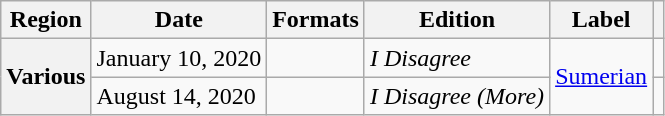<table class="wikitable plainrowheaders">
<tr>
<th scope="col">Region</th>
<th scope="col">Date</th>
<th scope="col">Formats</th>
<th scope="col">Edition</th>
<th scope="col">Label</th>
<th scope="col"></th>
</tr>
<tr>
<th scope="row" rowspan="2">Various</th>
<td>January 10, 2020</td>
<td></td>
<td><em>I Disagree</em></td>
<td rowspan="2"><a href='#'>Sumerian</a></td>
<td align="center"></td>
</tr>
<tr>
<td>August 14, 2020</td>
<td></td>
<td><em>I Disagree (More)</em></td>
<td align="center"></td>
</tr>
</table>
